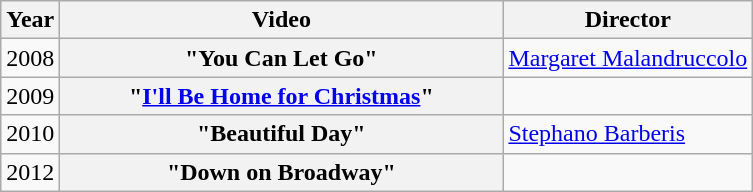<table class="wikitable plainrowheaders">
<tr>
<th>Year</th>
<th style="width:18em;">Video</th>
<th>Director</th>
</tr>
<tr>
<td>2008</td>
<th scope="row">"You Can Let Go"</th>
<td><a href='#'>Margaret Malandruccolo</a></td>
</tr>
<tr>
<td>2009</td>
<th scope="row">"<a href='#'>I'll Be Home for Christmas</a>"</th>
<td></td>
</tr>
<tr>
<td>2010</td>
<th scope="row">"Beautiful Day"</th>
<td><a href='#'>Stephano Barberis</a></td>
</tr>
<tr>
<td>2012</td>
<th scope="row">"Down on Broadway"</th>
<td></td>
</tr>
</table>
